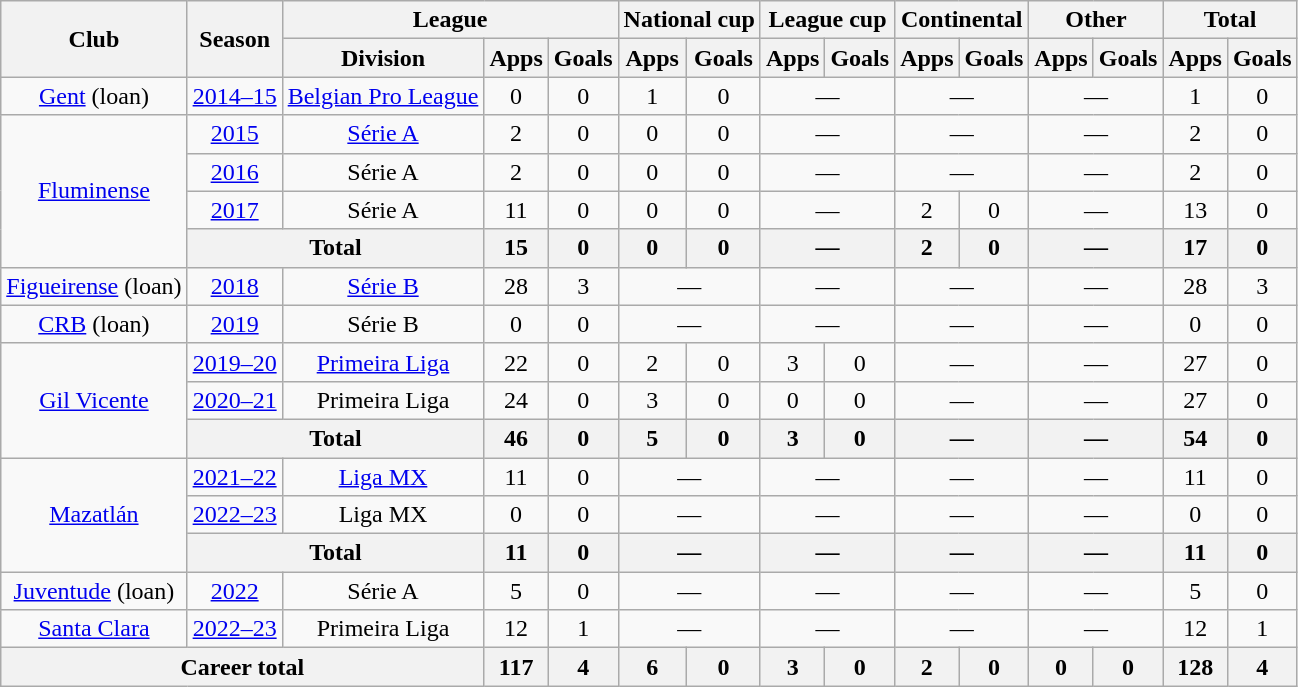<table class="wikitable" style="text-align: center;">
<tr>
<th rowspan="2">Club</th>
<th rowspan="2">Season</th>
<th colspan="3">League</th>
<th colspan="2">National cup</th>
<th colspan="2">League cup</th>
<th colspan="2">Continental</th>
<th colspan="2">Other</th>
<th colspan="2">Total</th>
</tr>
<tr>
<th>Division</th>
<th>Apps</th>
<th>Goals</th>
<th>Apps</th>
<th>Goals</th>
<th>Apps</th>
<th>Goals</th>
<th>Apps</th>
<th>Goals</th>
<th>Apps</th>
<th>Goals</th>
<th>Apps</th>
<th>Goals</th>
</tr>
<tr>
<td><a href='#'>Gent</a> (loan)</td>
<td><a href='#'>2014–15</a></td>
<td><a href='#'>Belgian Pro League</a></td>
<td>0</td>
<td>0</td>
<td>1</td>
<td>0</td>
<td colspan="2">—</td>
<td colspan="2">—</td>
<td colspan="2">—</td>
<td>1</td>
<td>0</td>
</tr>
<tr>
<td rowspan="4"><a href='#'>Fluminense</a></td>
<td><a href='#'>2015</a></td>
<td><a href='#'>Série A</a></td>
<td>2</td>
<td>0</td>
<td>0</td>
<td>0</td>
<td colspan=2>—</td>
<td colspan=2>—</td>
<td colspan=2>—</td>
<td>2</td>
<td>0</td>
</tr>
<tr>
<td><a href='#'>2016</a></td>
<td>Série A</td>
<td>2</td>
<td>0</td>
<td>0</td>
<td>0</td>
<td colspan=2>—</td>
<td colspan=2>—</td>
<td colspan=2>—</td>
<td>2</td>
<td>0</td>
</tr>
<tr>
<td><a href='#'>2017</a></td>
<td>Série A</td>
<td>11</td>
<td>0</td>
<td>0</td>
<td>0</td>
<td colspan=2>—</td>
<td>2</td>
<td>0</td>
<td colspan=2>—</td>
<td>13</td>
<td>0</td>
</tr>
<tr>
<th colspan="2">Total</th>
<th>15</th>
<th>0</th>
<th>0</th>
<th>0</th>
<th colspan=2>—</th>
<th>2</th>
<th>0</th>
<th colspan=2>—</th>
<th>17</th>
<th>0</th>
</tr>
<tr>
<td><a href='#'>Figueirense</a> (loan)</td>
<td><a href='#'>2018</a></td>
<td><a href='#'>Série B</a></td>
<td>28</td>
<td>3</td>
<td colspan=2>—</td>
<td colspan=2>—</td>
<td colspan=2>—</td>
<td colspan=2>—</td>
<td>28</td>
<td>3</td>
</tr>
<tr>
<td><a href='#'>CRB</a> (loan)</td>
<td><a href='#'>2019</a></td>
<td>Série B</td>
<td>0</td>
<td>0</td>
<td colspan=2>—</td>
<td colspan=2>—</td>
<td colspan=2>—</td>
<td colspan=2>—</td>
<td>0</td>
<td>0</td>
</tr>
<tr>
<td rowspan="3"><a href='#'>Gil Vicente</a></td>
<td><a href='#'>2019–20</a></td>
<td><a href='#'>Primeira Liga</a></td>
<td>22</td>
<td>0</td>
<td>2</td>
<td>0</td>
<td>3</td>
<td>0</td>
<td colspan=2>—</td>
<td colspan=2>—</td>
<td>27</td>
<td>0</td>
</tr>
<tr>
<td><a href='#'>2020–21</a></td>
<td>Primeira Liga</td>
<td>24</td>
<td>0</td>
<td>3</td>
<td>0</td>
<td>0</td>
<td>0</td>
<td colspan=2>—</td>
<td colspan=2>—</td>
<td>27</td>
<td>0</td>
</tr>
<tr>
<th colspan="2">Total</th>
<th>46</th>
<th>0</th>
<th>5</th>
<th>0</th>
<th>3</th>
<th>0</th>
<th colspan=2>—</th>
<th colspan=2>—</th>
<th>54</th>
<th>0</th>
</tr>
<tr>
<td rowspan="3"><a href='#'>Mazatlán</a></td>
<td><a href='#'>2021–22</a></td>
<td><a href='#'>Liga MX</a></td>
<td>11</td>
<td>0</td>
<td colspan=2>—</td>
<td colspan=2>—</td>
<td colspan=2>—</td>
<td colspan=2>—</td>
<td>11</td>
<td>0</td>
</tr>
<tr>
<td><a href='#'>2022–23</a></td>
<td>Liga MX</td>
<td>0</td>
<td>0</td>
<td colspan=2>—</td>
<td colspan=2>—</td>
<td colspan=2>—</td>
<td colspan=2>—</td>
<td>0</td>
<td>0</td>
</tr>
<tr>
<th colspan="2">Total</th>
<th>11</th>
<th>0</th>
<th colspan=2>—</th>
<th colspan=2>—</th>
<th colspan=2>—</th>
<th colspan=2>—</th>
<th>11</th>
<th>0</th>
</tr>
<tr>
<td><a href='#'>Juventude</a> (loan)</td>
<td><a href='#'>2022</a></td>
<td>Série A</td>
<td>5</td>
<td>0</td>
<td colspan=2>—</td>
<td colspan=2>—</td>
<td colspan=2>—</td>
<td colspan=2>—</td>
<td>5</td>
<td>0</td>
</tr>
<tr>
<td><a href='#'>Santa Clara</a></td>
<td><a href='#'>2022–23</a></td>
<td>Primeira Liga</td>
<td>12</td>
<td>1</td>
<td colspan=2>—</td>
<td colspan=2>—</td>
<td colspan=2>—</td>
<td colspan=2>—</td>
<td>12</td>
<td>1</td>
</tr>
<tr>
<th colspan="3">Career total</th>
<th>117</th>
<th>4</th>
<th>6</th>
<th>0</th>
<th>3</th>
<th>0</th>
<th>2</th>
<th>0</th>
<th>0</th>
<th>0</th>
<th>128</th>
<th>4</th>
</tr>
</table>
